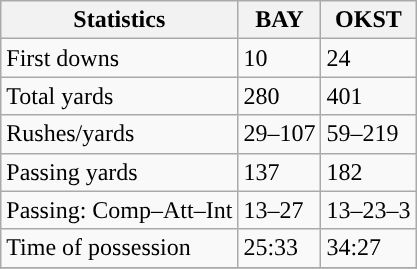<table class="wikitable" style="float: left;">
<tr>
<th>Statistics</th>
<th>BAY</th>
<th>OKST</th>
</tr>
<tr>
<td>First downs</td>
<td>10</td>
<td>24</td>
</tr>
<tr>
<td>Total yards</td>
<td>280</td>
<td>401</td>
</tr>
<tr>
<td>Rushes/yards</td>
<td>29–107</td>
<td>59–219</td>
</tr>
<tr>
<td>Passing yards</td>
<td>137</td>
<td>182</td>
</tr>
<tr>
<td>Passing: Comp–Att–Int</td>
<td>13–27</td>
<td>13–23–3</td>
</tr>
<tr>
<td>Time of possession</td>
<td>25:33</td>
<td>34:27</td>
</tr>
<tr>
</tr>
</table>
